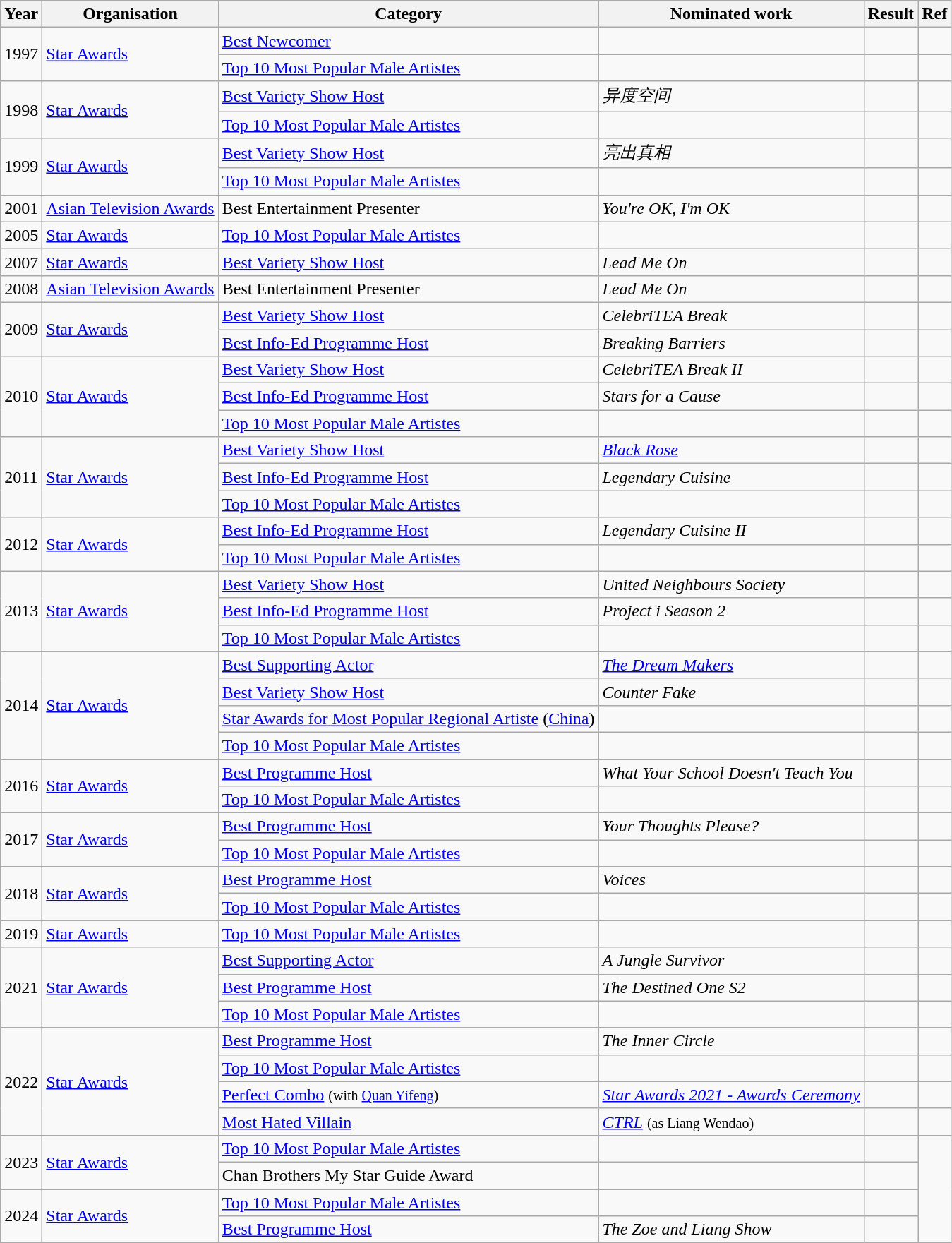<table class="wikitable sortable">
<tr>
<th>Year</th>
<th>Organisation</th>
<th>Category</th>
<th>Nominated work</th>
<th>Result</th>
<th class="unsortable">Ref</th>
</tr>
<tr>
<td rowspan="2">1997</td>
<td rowspan="2"><a href='#'>Star Awards</a></td>
<td><a href='#'>Best Newcomer</a></td>
<td></td>
<td></td>
<td></td>
</tr>
<tr>
<td><a href='#'>Top 10 Most Popular Male Artistes</a></td>
<td></td>
<td></td>
<td></td>
</tr>
<tr>
<td rowspan="2">1998</td>
<td rowspan="2"><a href='#'>Star Awards</a></td>
<td><a href='#'>Best Variety Show Host</a></td>
<td><em>异度空间</em></td>
<td></td>
<td></td>
</tr>
<tr>
<td><a href='#'>Top 10 Most Popular Male Artistes</a></td>
<td></td>
<td></td>
<td></td>
</tr>
<tr>
<td rowspan="2">1999</td>
<td rowspan="2"><a href='#'>Star Awards</a></td>
<td><a href='#'>Best Variety Show Host</a></td>
<td><em>亮出真相</em></td>
<td></td>
<td></td>
</tr>
<tr>
<td><a href='#'>Top 10 Most Popular Male Artistes</a></td>
<td></td>
<td></td>
<td></td>
</tr>
<tr>
<td>2001</td>
<td><a href='#'>Asian Television Awards</a></td>
<td>Best Entertainment Presenter</td>
<td><em>You're OK, I'm OK</em></td>
<td></td>
<td></td>
</tr>
<tr>
<td>2005</td>
<td><a href='#'>Star Awards</a></td>
<td><a href='#'>Top 10 Most Popular Male Artistes</a></td>
<td></td>
<td></td>
<td></td>
</tr>
<tr>
<td>2007</td>
<td><a href='#'>Star Awards</a></td>
<td><a href='#'>Best Variety Show Host</a></td>
<td><em>Lead Me On</em></td>
<td></td>
<td></td>
</tr>
<tr>
<td>2008</td>
<td><a href='#'>Asian Television Awards</a></td>
<td>Best Entertainment Presenter</td>
<td><em> Lead Me On</em></td>
<td></td>
<td></td>
</tr>
<tr>
<td rowspan="2">2009</td>
<td rowspan="2"><a href='#'>Star Awards</a></td>
<td><a href='#'>Best Variety Show Host</a></td>
<td><em>CelebriTEA Break</em></td>
<td></td>
<td></td>
</tr>
<tr>
<td><a href='#'>Best Info-Ed Programme Host</a></td>
<td><em>Breaking Barriers</em></td>
<td></td>
<td></td>
</tr>
<tr>
<td rowspan="3">2010</td>
<td rowspan="3"><a href='#'>Star Awards</a></td>
<td><a href='#'>Best Variety Show Host</a></td>
<td><em>CelebriTEA Break II</em></td>
<td></td>
<td></td>
</tr>
<tr>
<td><a href='#'>Best Info-Ed Programme Host</a></td>
<td><em>Stars for a Cause</em></td>
<td></td>
<td></td>
</tr>
<tr>
<td><a href='#'>Top 10 Most Popular Male Artistes</a></td>
<td></td>
<td></td>
<td></td>
</tr>
<tr>
<td rowspan="3">2011</td>
<td rowspan="3"><a href='#'>Star Awards</a></td>
<td><a href='#'>Best Variety Show Host</a></td>
<td><em><a href='#'>Black Rose</a></em></td>
<td></td>
<td></td>
</tr>
<tr>
<td><a href='#'>Best Info-Ed Programme Host</a></td>
<td><em>Legendary Cuisine</em></td>
<td></td>
<td></td>
</tr>
<tr>
<td><a href='#'>Top 10 Most Popular Male Artistes</a></td>
<td></td>
<td></td>
<td></td>
</tr>
<tr>
<td rowspan="2">2012</td>
<td rowspan="2"><a href='#'>Star Awards</a></td>
<td><a href='#'>Best Info-Ed Programme Host</a></td>
<td><em>Legendary Cuisine II</em></td>
<td></td>
<td></td>
</tr>
<tr>
<td><a href='#'>Top 10 Most Popular Male Artistes</a></td>
<td></td>
<td></td>
<td></td>
</tr>
<tr>
<td rowspan="3">2013</td>
<td rowspan="3"><a href='#'>Star Awards</a></td>
<td><a href='#'>Best Variety Show Host</a></td>
<td><em>United Neighbours Society</em></td>
<td></td>
<td></td>
</tr>
<tr>
<td><a href='#'>Best Info-Ed Programme Host</a></td>
<td><em>Project i Season 2</em></td>
<td></td>
<td></td>
</tr>
<tr>
<td><a href='#'>Top 10 Most Popular Male Artistes</a></td>
<td></td>
<td></td>
<td></td>
</tr>
<tr>
<td rowspan="4">2014</td>
<td rowspan="4"><a href='#'>Star Awards</a></td>
<td><a href='#'>Best Supporting Actor</a></td>
<td><em><a href='#'>The Dream Makers</a></em> <br> </td>
<td></td>
<td></td>
</tr>
<tr>
<td><a href='#'>Best Variety Show Host</a></td>
<td><em>Counter Fake</em></td>
<td></td>
<td></td>
</tr>
<tr>
<td><a href='#'>Star Awards for Most Popular Regional Artiste</a> (<a href='#'>China</a>)</td>
<td></td>
<td></td>
<td></td>
</tr>
<tr>
<td><a href='#'>Top 10 Most Popular Male Artistes</a></td>
<td></td>
<td></td>
<td></td>
</tr>
<tr>
<td rowspan="2">2016</td>
<td rowspan="2"><a href='#'>Star Awards</a></td>
<td><a href='#'>Best Programme Host</a></td>
<td><em>What Your School Doesn't Teach You</em></td>
<td></td>
<td></td>
</tr>
<tr>
<td><a href='#'>Top 10 Most Popular Male Artistes</a></td>
<td></td>
<td></td>
<td></td>
</tr>
<tr>
<td rowspan="2">2017</td>
<td rowspan="2"><a href='#'>Star Awards</a></td>
<td><a href='#'>Best Programme Host</a></td>
<td><em>Your Thoughts Please?</em></td>
<td></td>
<td></td>
</tr>
<tr>
<td><a href='#'>Top 10 Most Popular Male Artistes</a></td>
<td></td>
<td></td>
<td></td>
</tr>
<tr>
<td rowspan="2">2018</td>
<td rowspan="2"><a href='#'>Star Awards</a></td>
<td><a href='#'>Best Programme Host</a></td>
<td><em>Voices</em></td>
<td></td>
<td></td>
</tr>
<tr>
<td><a href='#'>Top 10 Most Popular Male Artistes</a></td>
<td></td>
<td></td>
<td></td>
</tr>
<tr>
<td>2019</td>
<td><a href='#'>Star Awards</a></td>
<td><a href='#'>Top 10 Most Popular Male Artistes</a></td>
<td></td>
<td></td>
<td></td>
</tr>
<tr>
<td rowspan="3">2021</td>
<td rowspan="3"><a href='#'>Star Awards</a></td>
<td><a href='#'>Best Supporting Actor</a></td>
<td><em>A Jungle Survivor</em> </td>
<td></td>
<td></td>
</tr>
<tr>
<td><a href='#'>Best Programme Host</a></td>
<td><em>The Destined One S2</em></td>
<td></td>
<td></td>
</tr>
<tr>
<td><a href='#'>Top 10 Most Popular Male Artistes</a></td>
<td></td>
<td></td>
<td></td>
</tr>
<tr>
<td rowspan="4">2022</td>
<td rowspan="4"><a href='#'>Star Awards</a></td>
<td><a href='#'>Best Programme Host</a></td>
<td><em>The Inner Circle</em></td>
<td></td>
<td></td>
</tr>
<tr>
<td><a href='#'>Top 10 Most Popular Male Artistes</a></td>
<td></td>
<td></td>
<td></td>
</tr>
<tr>
<td><a href='#'>Perfect Combo</a> <small>(with <a href='#'>Quan Yifeng</a>)</small></td>
<td><em><a href='#'>Star Awards 2021 - Awards Ceremony</a></em></td>
<td></td>
<td></td>
</tr>
<tr>
<td><a href='#'>Most Hated Villain</a></td>
<td><em><a href='#'>CTRL</a></em> <small>(as Liang Wendao)</small></td>
<td></td>
<td></td>
</tr>
<tr>
<td rowspan="2">2023</td>
<td rowspan="2"><a href='#'>Star Awards</a></td>
<td><a href='#'>Top 10 Most Popular Male Artistes</a></td>
<td></td>
<td></td>
</tr>
<tr>
<td>Chan Brothers My Star Guide Award</td>
<td></td>
<td></td>
</tr>
<tr>
<td rowspan="3">2024</td>
<td rowspan="3"><a href='#'>Star Awards</a></td>
<td><a href='#'>Top 10 Most Popular Male Artistes</a></td>
<td></td>
<td></td>
</tr>
<tr>
<td><a href='#'>Best Programme Host</a></td>
<td><em>The Zoe and Liang Show</em></td>
<td></td>
</tr>
</table>
